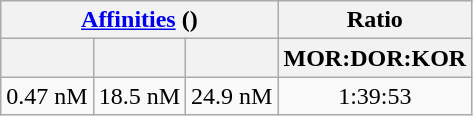<table class="wikitable floatright" style="text-align: center;">
<tr>
<th colspan="3"><a href='#'>Affinities</a> ()</th>
<th>Ratio</th>
</tr>
<tr>
<th></th>
<th></th>
<th></th>
<th>MOR:DOR:KOR</th>
</tr>
<tr>
<td>0.47 nM</td>
<td>18.5 nM</td>
<td>24.9 nM</td>
<td>1:39:53</td>
</tr>
</table>
